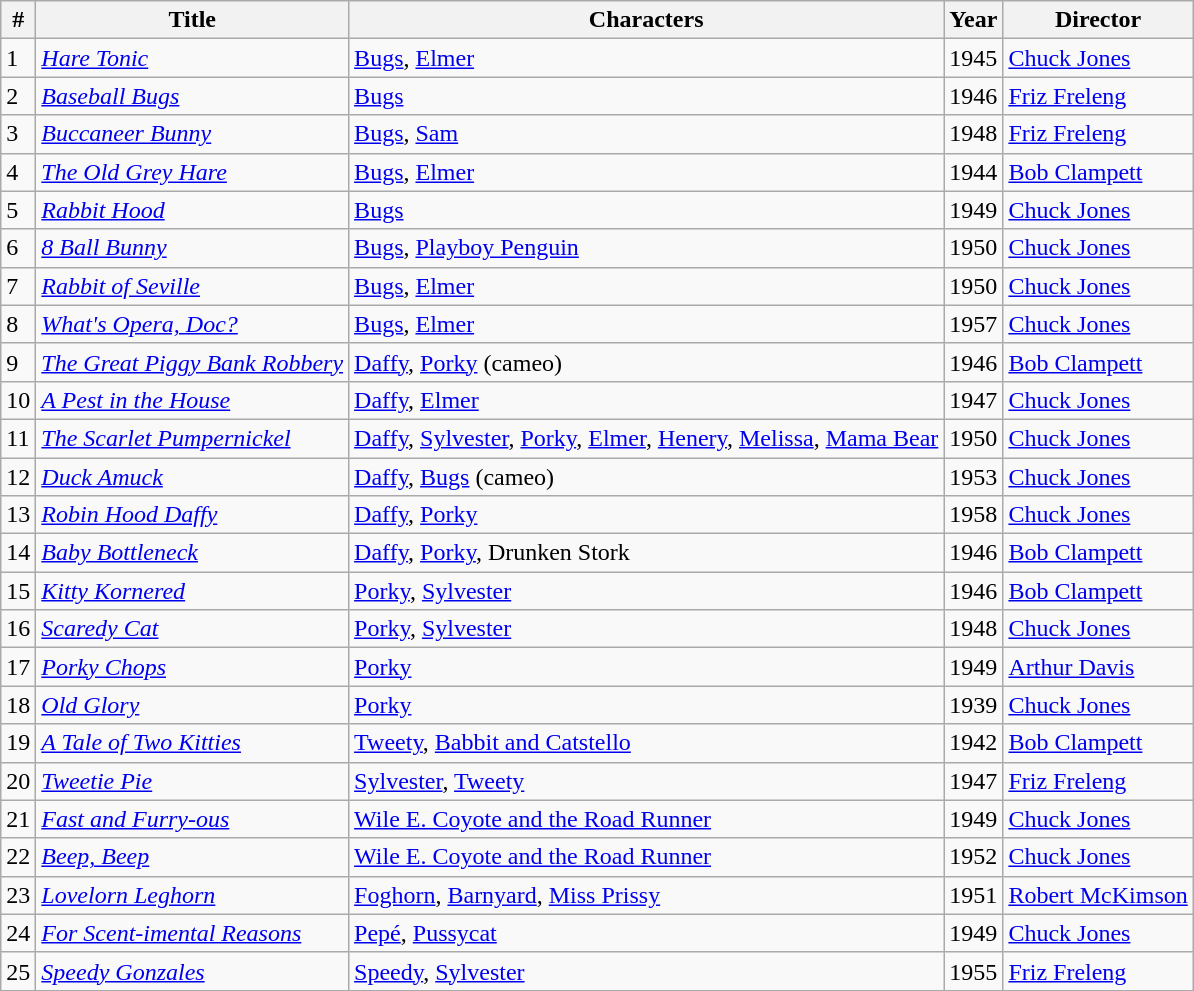<table class="wikitable sortable">
<tr>
<th>#</th>
<th>Title</th>
<th>Characters</th>
<th>Year</th>
<th>Director</th>
</tr>
<tr>
<td>1</td>
<td><em><a href='#'>Hare Tonic</a></em></td>
<td><a href='#'>Bugs</a>, <a href='#'>Elmer</a></td>
<td>1945</td>
<td><a href='#'>Chuck Jones</a></td>
</tr>
<tr>
<td>2</td>
<td><em><a href='#'>Baseball Bugs</a></em></td>
<td><a href='#'>Bugs</a></td>
<td>1946</td>
<td><a href='#'>Friz Freleng</a></td>
</tr>
<tr>
<td>3</td>
<td><em><a href='#'>Buccaneer Bunny</a></em></td>
<td><a href='#'>Bugs</a>, <a href='#'>Sam</a></td>
<td>1948</td>
<td><a href='#'>Friz Freleng</a></td>
</tr>
<tr>
<td>4</td>
<td><em><a href='#'>The Old Grey Hare</a></em></td>
<td><a href='#'>Bugs</a>, <a href='#'>Elmer</a></td>
<td>1944</td>
<td><a href='#'>Bob Clampett</a></td>
</tr>
<tr>
<td>5</td>
<td><em><a href='#'>Rabbit Hood</a></em></td>
<td><a href='#'>Bugs</a></td>
<td>1949</td>
<td><a href='#'>Chuck Jones</a></td>
</tr>
<tr>
<td>6</td>
<td><em><a href='#'>8 Ball Bunny</a></em></td>
<td><a href='#'>Bugs</a>, <a href='#'>Playboy Penguin</a></td>
<td>1950</td>
<td><a href='#'>Chuck Jones</a></td>
</tr>
<tr>
<td>7</td>
<td><em><a href='#'>Rabbit of Seville</a></em></td>
<td><a href='#'>Bugs</a>, <a href='#'>Elmer</a></td>
<td>1950</td>
<td><a href='#'>Chuck Jones</a></td>
</tr>
<tr>
<td>8</td>
<td><em><a href='#'>What's Opera, Doc?</a></em></td>
<td><a href='#'>Bugs</a>, <a href='#'>Elmer</a></td>
<td>1957</td>
<td><a href='#'>Chuck Jones</a></td>
</tr>
<tr>
<td>9</td>
<td><em><a href='#'>The Great Piggy Bank Robbery</a></em></td>
<td><a href='#'>Daffy</a>, <a href='#'>Porky</a> (cameo)</td>
<td>1946</td>
<td><a href='#'>Bob Clampett</a></td>
</tr>
<tr>
<td>10</td>
<td><em><a href='#'>A Pest in the House</a></em></td>
<td><a href='#'>Daffy</a>, <a href='#'>Elmer</a></td>
<td>1947</td>
<td><a href='#'>Chuck Jones</a></td>
</tr>
<tr>
<td>11</td>
<td><em><a href='#'>The Scarlet Pumpernickel</a></em></td>
<td><a href='#'>Daffy</a>, <a href='#'>Sylvester</a>, <a href='#'>Porky</a>, <a href='#'>Elmer</a>, <a href='#'>Henery</a>, <a href='#'>Melissa</a>, <a href='#'>Mama Bear</a></td>
<td>1950</td>
<td><a href='#'>Chuck Jones</a></td>
</tr>
<tr>
<td>12</td>
<td><em><a href='#'>Duck Amuck</a></em></td>
<td><a href='#'>Daffy</a>, <a href='#'>Bugs</a> (cameo)</td>
<td>1953</td>
<td><a href='#'>Chuck Jones</a></td>
</tr>
<tr>
<td>13</td>
<td><em><a href='#'>Robin Hood Daffy</a></em></td>
<td><a href='#'>Daffy</a>, <a href='#'>Porky</a></td>
<td>1958</td>
<td><a href='#'>Chuck Jones</a></td>
</tr>
<tr>
<td>14</td>
<td><em><a href='#'>Baby Bottleneck</a></em></td>
<td><a href='#'>Daffy</a>, <a href='#'>Porky</a>, Drunken Stork</td>
<td>1946</td>
<td><a href='#'>Bob Clampett</a></td>
</tr>
<tr>
<td>15</td>
<td><em><a href='#'>Kitty Kornered</a></em></td>
<td><a href='#'>Porky</a>, <a href='#'>Sylvester</a></td>
<td>1946</td>
<td><a href='#'>Bob Clampett</a></td>
</tr>
<tr>
<td>16</td>
<td><em><a href='#'>Scaredy Cat</a></em></td>
<td><a href='#'>Porky</a>, <a href='#'>Sylvester</a></td>
<td>1948</td>
<td><a href='#'>Chuck Jones</a></td>
</tr>
<tr>
<td>17</td>
<td><em><a href='#'>Porky Chops</a></em></td>
<td><a href='#'>Porky</a></td>
<td>1949</td>
<td><a href='#'>Arthur Davis</a></td>
</tr>
<tr>
<td>18</td>
<td><em><a href='#'>Old Glory</a></em></td>
<td><a href='#'>Porky</a></td>
<td>1939</td>
<td><a href='#'>Chuck Jones</a></td>
</tr>
<tr>
<td>19</td>
<td><em><a href='#'>A Tale of Two Kitties</a></em></td>
<td><a href='#'>Tweety</a>, <a href='#'>Babbit and Catstello</a></td>
<td>1942</td>
<td><a href='#'>Bob Clampett</a></td>
</tr>
<tr>
<td>20</td>
<td><em><a href='#'>Tweetie Pie</a></em></td>
<td><a href='#'>Sylvester</a>, <a href='#'>Tweety</a></td>
<td>1947</td>
<td><a href='#'>Friz Freleng</a></td>
</tr>
<tr>
<td>21</td>
<td><em><a href='#'>Fast and Furry-ous</a></em></td>
<td><a href='#'>Wile E. Coyote and the Road Runner</a></td>
<td>1949</td>
<td><a href='#'>Chuck Jones</a></td>
</tr>
<tr>
<td>22</td>
<td><em><a href='#'>Beep, Beep</a></em></td>
<td><a href='#'>Wile E. Coyote and the Road Runner</a></td>
<td>1952</td>
<td><a href='#'>Chuck Jones</a></td>
</tr>
<tr>
<td>23</td>
<td><em><a href='#'>Lovelorn Leghorn</a></em></td>
<td><a href='#'>Foghorn</a>, <a href='#'>Barnyard</a>, <a href='#'>Miss Prissy</a></td>
<td>1951</td>
<td><a href='#'>Robert McKimson</a></td>
</tr>
<tr>
<td>24</td>
<td><em><a href='#'>For Scent-imental Reasons</a></em></td>
<td><a href='#'>Pepé</a>, <a href='#'>Pussycat</a></td>
<td>1949</td>
<td><a href='#'>Chuck Jones</a></td>
</tr>
<tr>
<td>25</td>
<td><em><a href='#'>Speedy Gonzales</a></em></td>
<td><a href='#'>Speedy</a>, <a href='#'>Sylvester</a></td>
<td>1955</td>
<td><a href='#'>Friz Freleng</a></td>
</tr>
</table>
